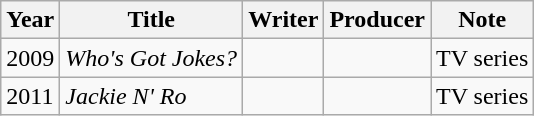<table class="wikitable sortable">
<tr>
<th>Year</th>
<th>Title</th>
<th>Writer</th>
<th>Producer</th>
<th>Note</th>
</tr>
<tr>
<td>2009</td>
<td><em>Who's Got Jokes?</em></td>
<td style="text-align:center;"></td>
<td style="text-align:center;"></td>
<td>TV series</td>
</tr>
<tr>
<td>2011</td>
<td><em>Jackie N' Ro</em></td>
<td style="text-align:center;"></td>
<td style="text-align:center;"></td>
<td>TV series</td>
</tr>
</table>
